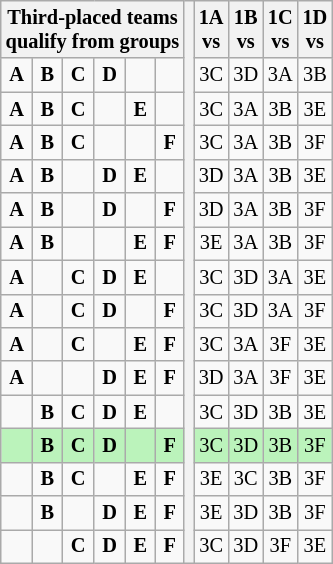<table class="wikitable" style="text-align: center; font-size:85%">
<tr>
<th colspan="6">Third-placed teams<br>qualify from groups</th>
<th rowspan="16"></th>
<th>1A<br>vs</th>
<th>1B<br>vs</th>
<th>1C<br>vs</th>
<th>1D<br>vs</th>
</tr>
<tr>
<td><strong>A</strong></td>
<td><strong>B</strong></td>
<td><strong>C</strong></td>
<td><strong>D</strong></td>
<td></td>
<td></td>
<td>3C</td>
<td>3D</td>
<td>3A</td>
<td>3B</td>
</tr>
<tr>
<td><strong>A</strong></td>
<td><strong>B</strong></td>
<td><strong>C</strong></td>
<td></td>
<td><strong>E</strong></td>
<td></td>
<td>3C</td>
<td>3A</td>
<td>3B</td>
<td>3E</td>
</tr>
<tr>
<td><strong>A</strong></td>
<td><strong>B</strong></td>
<td><strong>C</strong></td>
<td></td>
<td></td>
<td><strong>F</strong></td>
<td>3C</td>
<td>3A</td>
<td>3B</td>
<td>3F</td>
</tr>
<tr>
<td><strong>A</strong></td>
<td><strong>B</strong></td>
<td></td>
<td><strong>D</strong></td>
<td><strong>E</strong></td>
<td></td>
<td>3D</td>
<td>3A</td>
<td>3B</td>
<td>3E</td>
</tr>
<tr>
<td><strong>A</strong></td>
<td><strong>B</strong></td>
<td></td>
<td><strong>D</strong></td>
<td></td>
<td><strong>F</strong></td>
<td>3D</td>
<td>3A</td>
<td>3B</td>
<td>3F</td>
</tr>
<tr>
<td><strong>A</strong></td>
<td><strong>B</strong></td>
<td></td>
<td></td>
<td><strong>E</strong></td>
<td><strong>F</strong></td>
<td>3E</td>
<td>3A</td>
<td>3B</td>
<td>3F</td>
</tr>
<tr>
<td><strong>A</strong></td>
<td></td>
<td><strong>C</strong></td>
<td><strong>D</strong></td>
<td><strong>E</strong></td>
<td></td>
<td>3C</td>
<td>3D</td>
<td>3A</td>
<td>3E</td>
</tr>
<tr>
<td><strong>A</strong></td>
<td></td>
<td><strong>C</strong></td>
<td><strong>D</strong></td>
<td></td>
<td><strong>F</strong></td>
<td>3C</td>
<td>3D</td>
<td>3A</td>
<td>3F</td>
</tr>
<tr>
<td><strong>A</strong></td>
<td></td>
<td><strong>C</strong></td>
<td></td>
<td><strong>E</strong></td>
<td><strong>F</strong></td>
<td>3C</td>
<td>3A</td>
<td>3F</td>
<td>3E</td>
</tr>
<tr>
<td><strong>A</strong></td>
<td></td>
<td></td>
<td><strong>D</strong></td>
<td><strong>E</strong></td>
<td><strong>F</strong></td>
<td>3D</td>
<td>3A</td>
<td>3F</td>
<td>3E</td>
</tr>
<tr>
<td></td>
<td><strong>B</strong></td>
<td><strong>C</strong></td>
<td><strong>D</strong></td>
<td><strong>E</strong></td>
<td></td>
<td>3C</td>
<td>3D</td>
<td>3B</td>
<td>3E</td>
</tr>
<tr style="background:#BBF3BB">
<td></td>
<td><strong>B</strong></td>
<td><strong>C</strong></td>
<td><strong>D</strong></td>
<td></td>
<td><strong>F</strong></td>
<td>3C</td>
<td>3D</td>
<td>3B</td>
<td>3F</td>
</tr>
<tr>
<td></td>
<td><strong>B</strong></td>
<td><strong>C</strong></td>
<td></td>
<td><strong>E</strong></td>
<td><strong>F</strong></td>
<td>3E</td>
<td>3C</td>
<td>3B</td>
<td>3F</td>
</tr>
<tr>
<td></td>
<td><strong>B</strong></td>
<td></td>
<td><strong>D</strong></td>
<td><strong>E</strong></td>
<td><strong>F</strong></td>
<td>3E</td>
<td>3D</td>
<td>3B</td>
<td>3F</td>
</tr>
<tr>
<td></td>
<td></td>
<td><strong>C</strong></td>
<td><strong>D</strong></td>
<td><strong>E</strong></td>
<td><strong>F</strong></td>
<td>3C</td>
<td>3D</td>
<td>3F</td>
<td>3E</td>
</tr>
</table>
